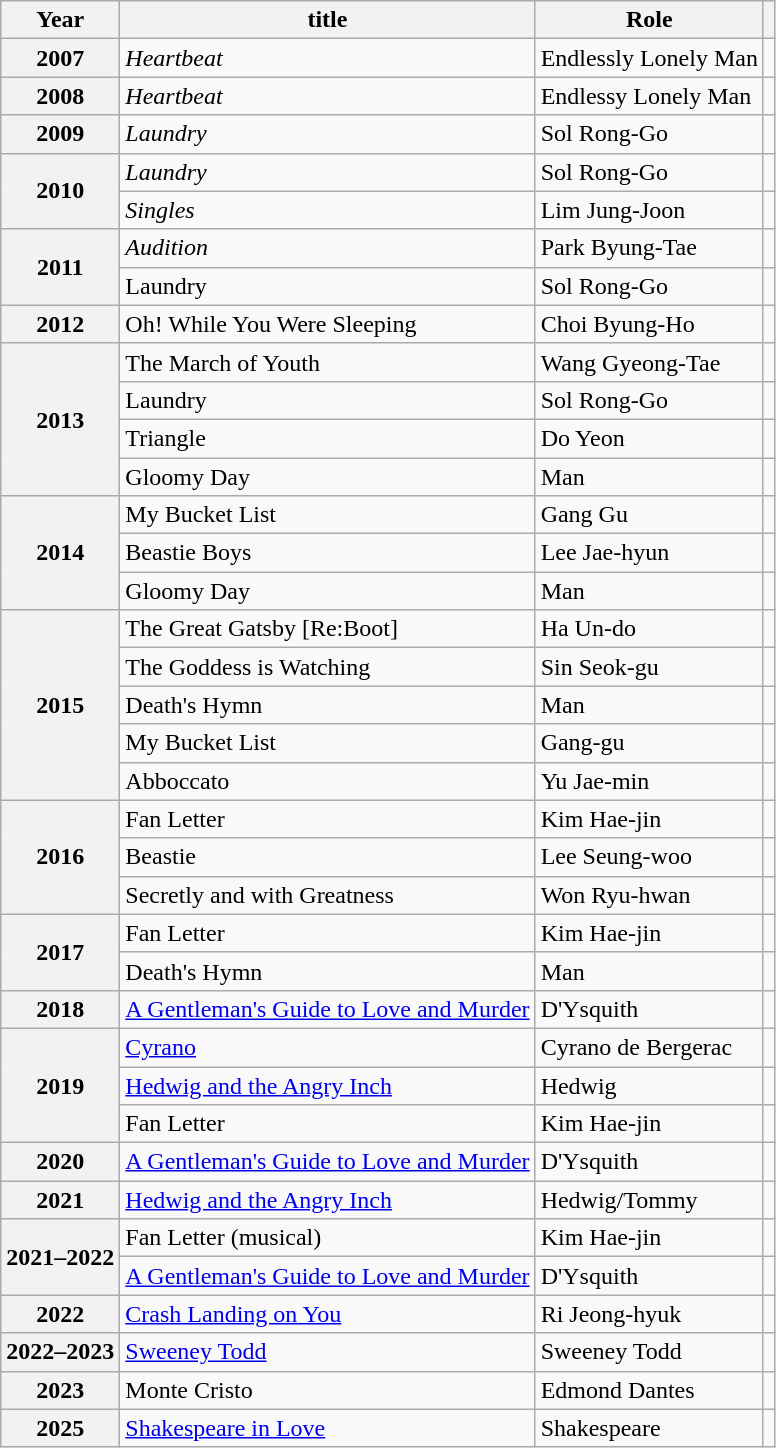<table class="wikitable plainrowheaders">
<tr>
<th scope="col">Year</th>
<th scope="col">title</th>
<th scope="col">Role</th>
<th scope="col" class="unsortable"></th>
</tr>
<tr>
<th scope="row">2007</th>
<td><em>Heartbeat</em></td>
<td>Endlessly Lonely Man</td>
<td style="text-align:center"></td>
</tr>
<tr>
<th scope="row">2008</th>
<td><em>Heartbeat</em></td>
<td>Endlessy Lonely Man</td>
<td style="text-align:center"></td>
</tr>
<tr>
<th scope="row">2009</th>
<td><em>Laundry</em></td>
<td>Sol Rong-Go</td>
<td style="text-align:center"></td>
</tr>
<tr>
<th scope="row" rowspan="2">2010</th>
<td><em>Laundry</em></td>
<td>Sol Rong-Go</td>
<td style="text-align:center"></td>
</tr>
<tr>
<td><em>Singles</em></td>
<td>Lim Jung-Joon</td>
<td style="text-align:center"></td>
</tr>
<tr>
<th scope="row" rowspan="2">2011</th>
<td><em>Audition<strong></td>
<td>Park Byung-Tae</td>
<td style="text-align:center"></td>
</tr>
<tr>
<td></em>Laundry<em></td>
<td>Sol Rong-Go</td>
<td style="text-align:center"></td>
</tr>
<tr>
<th scope="row">2012</th>
<td></em>Oh! While You Were Sleeping<em></td>
<td>Choi Byung-Ho</td>
<td style="text-align:center"></td>
</tr>
<tr>
<th scope="row" rowspan="4">2013</th>
<td></em>The March of Youth<em></td>
<td>Wang Gyeong-Tae</td>
<td style="text-align:center"></td>
</tr>
<tr>
<td></em>Laundry<em></td>
<td>Sol Rong-Go</td>
<td style="text-align:center"></td>
</tr>
<tr>
<td></em>Triangle<em></td>
<td>Do Yeon</td>
<td style="text-align:center"></td>
</tr>
<tr>
<td></em>Gloomy Day<em></td>
<td>Man</td>
<td style="text-align:center"></td>
</tr>
<tr>
<th scope="row" rowspan="3">2014</th>
<td></em>My Bucket List<em></td>
<td>Gang Gu</td>
<td style="text-align:center"></td>
</tr>
<tr>
<td></em>Beastie Boys<em></td>
<td>Lee Jae-hyun</td>
<td style="text-align:center"></td>
</tr>
<tr>
<td></em>Gloomy Day<em></td>
<td>Man</td>
<td style="text-align:center"></td>
</tr>
<tr>
<th scope="row" rowspan="5">2015</th>
<td></em>The Great Gatsby [Re:Boot]<em></td>
<td>Ha Un-do</td>
<td style="text-align:center"></td>
</tr>
<tr>
<td></em>The Goddess is Watching<em></td>
<td>Sin Seok-gu</td>
<td style="text-align:center"></td>
</tr>
<tr>
<td></em>Death's Hymn<em></td>
<td>Man</td>
<td style="text-align:center"></td>
</tr>
<tr>
<td></em>My Bucket List<em></td>
<td>Gang-gu</td>
<td style="text-align:center"></td>
</tr>
<tr>
<td></em>Abboccato<em></td>
<td>Yu Jae-min</td>
<td style="text-align:center"></td>
</tr>
<tr>
<th scope="row" rowspan="3">2016</th>
<td></em>Fan Letter<em></td>
<td>Kim Hae-jin</td>
<td style="text-align:center"></td>
</tr>
<tr>
<td></em>Beastie<em></td>
<td>Lee Seung-woo</td>
<td style="text-align:center"></td>
</tr>
<tr>
<td></em>Secretly and with Greatness<em></td>
<td>Won Ryu-hwan</td>
<td style="text-align:center"></td>
</tr>
<tr>
<th scope="row" rowspan="2">2017</th>
<td></em>Fan Letter<em></td>
<td>Kim Hae-jin</td>
<td style="text-align:center"></td>
</tr>
<tr>
<td></em>Death's Hymn<em></td>
<td>Man</td>
<td style="text-align:center"></td>
</tr>
<tr>
<th scope="row">2018</th>
<td></em><a href='#'>A Gentleman's Guide to Love and Murder</a><em></td>
<td>D'Ysquith</td>
<td style="text-align:center"></td>
</tr>
<tr>
<th scope="row" rowspan="3">2019</th>
<td></em><a href='#'>Cyrano</a><em></td>
<td>Cyrano de Bergerac</td>
<td style="text-align:center"></td>
</tr>
<tr>
<td></em><a href='#'>Hedwig and the Angry Inch</a><em></td>
<td>Hedwig</td>
<td style="text-align:center"></td>
</tr>
<tr>
<td></em>Fan Letter<em></td>
<td>Kim Hae-jin</td>
<td style="text-align:center"></td>
</tr>
<tr>
<th scope="row">2020</th>
<td></em><a href='#'>A Gentleman's Guide to Love and Murder</a><em></td>
<td>D'Ysquith</td>
<td style="text-align:center"></td>
</tr>
<tr>
<th scope="row">2021</th>
<td></em><a href='#'>Hedwig and the Angry Inch</a><em></td>
<td>Hedwig/Tommy</td>
<td style="text-align:center"></td>
</tr>
<tr>
<th scope="row" rowspan="2">2021–2022</th>
<td></em>Fan Letter (musical)<em></td>
<td>Kim Hae-jin</td>
<td style="text-align:center"></td>
</tr>
<tr>
<td></em><a href='#'>A Gentleman's Guide to Love and Murder</a><em></td>
<td>D'Ysquith</td>
<td style="text-align:center"></td>
</tr>
<tr>
<th scope="row">2022</th>
<td></em><a href='#'>Crash Landing on You</a><em></td>
<td>Ri Jeong-hyuk</td>
<td style="text-align:center"></td>
</tr>
<tr>
<th scope="row">2022–2023</th>
<td></em><a href='#'>Sweeney Todd</a><em></td>
<td>Sweeney Todd</td>
<td style="text-align:center"></td>
</tr>
<tr>
<th scope="row">2023</th>
<td></em>Monte Cristo<em> </td>
<td>Edmond Dantes</td>
<td style="text-align:center"></td>
</tr>
<tr>
<th scope="row" rowspan="4">2025</th>
<td></em><a href='#'>Shakespeare in Love</a><em></td>
<td>Shakespeare</td>
<td style="text-align:center"></td>
</tr>
</table>
